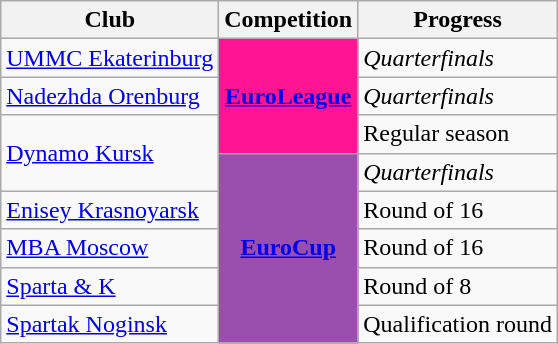<table class="wikitable sortable">
<tr>
<th>Club</th>
<th>Competition</th>
<th>Progress</th>
</tr>
<tr>
<td><a href='#'>UMMC Ekaterinburg</a></td>
<td rowspan=3 style="background-color:#FF1493;color:#D0D3D4;text-align:center"><strong><a href='#'><span>EuroLeague</span></a></strong></td>
<td><em>Quarterfinals</em></td>
</tr>
<tr>
<td><a href='#'>Nadezhda Orenburg</a></td>
<td><em>Quarterfinals</em></td>
</tr>
<tr>
<td rowspan=2><a href='#'>Dynamo Kursk</a></td>
<td>Regular season</td>
</tr>
<tr>
<td rowspan=5 style="background-color:#9A4EAE;color:#D0D3D4;text-align:center"><strong><a href='#'><span>EuroCup</span></a></strong></td>
<td><em>Quarterfinals</em></td>
</tr>
<tr>
<td><a href='#'>Enisey Krasnoyarsk</a></td>
<td>Round of 16</td>
</tr>
<tr>
<td><a href='#'>MBA Moscow</a></td>
<td>Round of 16</td>
</tr>
<tr>
<td><a href='#'>Sparta & K</a></td>
<td>Round of 8</td>
</tr>
<tr>
<td><a href='#'>Spartak Noginsk</a></td>
<td>Qualification round</td>
</tr>
</table>
